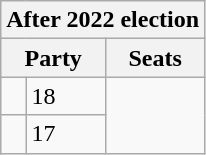<table class="wikitable">
<tr>
<th colspan="3">After 2022 election</th>
</tr>
<tr>
<th colspan="2">Party</th>
<th>Seats</th>
</tr>
<tr>
<td></td>
<td>18</td>
</tr>
<tr>
<td></td>
<td>17</td>
</tr>
</table>
